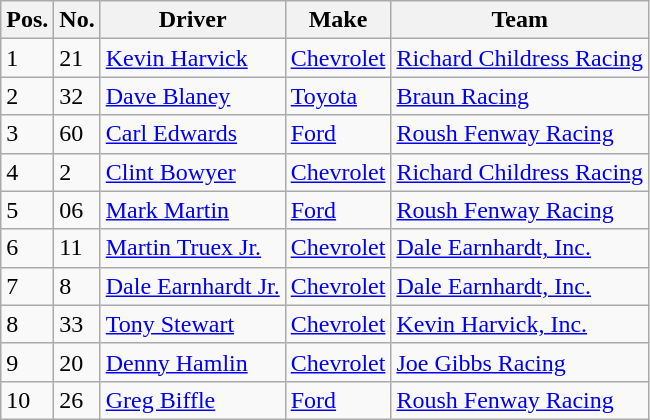<table class="wikitable">
<tr>
<th>Pos.</th>
<th>No.</th>
<th>Driver</th>
<th>Make</th>
<th>Team</th>
</tr>
<tr>
<td>1</td>
<td>21</td>
<td><a href='#'>Kevin Harvick</a></td>
<td><a href='#'>Chevrolet</a></td>
<td><a href='#'>Richard Childress Racing</a></td>
</tr>
<tr>
<td>2</td>
<td>32</td>
<td><a href='#'>Dave Blaney</a></td>
<td><a href='#'>Toyota</a></td>
<td><a href='#'>Braun Racing</a></td>
</tr>
<tr>
<td>3</td>
<td>60</td>
<td><a href='#'>Carl Edwards</a></td>
<td><a href='#'>Ford</a></td>
<td><a href='#'>Roush Fenway Racing</a></td>
</tr>
<tr>
<td>4</td>
<td>2</td>
<td><a href='#'>Clint Bowyer</a></td>
<td><a href='#'>Chevrolet</a></td>
<td><a href='#'>Richard Childress Racing</a></td>
</tr>
<tr>
<td>5</td>
<td>06</td>
<td><a href='#'>Mark Martin</a></td>
<td><a href='#'>Ford</a></td>
<td><a href='#'>Roush Fenway Racing</a></td>
</tr>
<tr>
<td>6</td>
<td>11</td>
<td><a href='#'>Martin Truex Jr.</a></td>
<td><a href='#'>Chevrolet</a></td>
<td><a href='#'>Dale Earnhardt, Inc.</a></td>
</tr>
<tr>
<td>7</td>
<td>8</td>
<td><a href='#'>Dale Earnhardt Jr.</a></td>
<td><a href='#'>Chevrolet</a></td>
<td><a href='#'>Dale Earnhardt, Inc.</a></td>
</tr>
<tr>
<td>8</td>
<td>33</td>
<td><a href='#'>Tony Stewart</a></td>
<td><a href='#'>Chevrolet</a></td>
<td><a href='#'>Kevin Harvick, Inc.</a></td>
</tr>
<tr>
<td>9</td>
<td>20</td>
<td><a href='#'>Denny Hamlin</a></td>
<td><a href='#'>Chevrolet</a></td>
<td><a href='#'>Joe Gibbs Racing</a></td>
</tr>
<tr>
<td>10</td>
<td>26</td>
<td><a href='#'>Greg Biffle</a></td>
<td><a href='#'>Ford</a></td>
<td><a href='#'>Roush Fenway Racing</a></td>
</tr>
</table>
